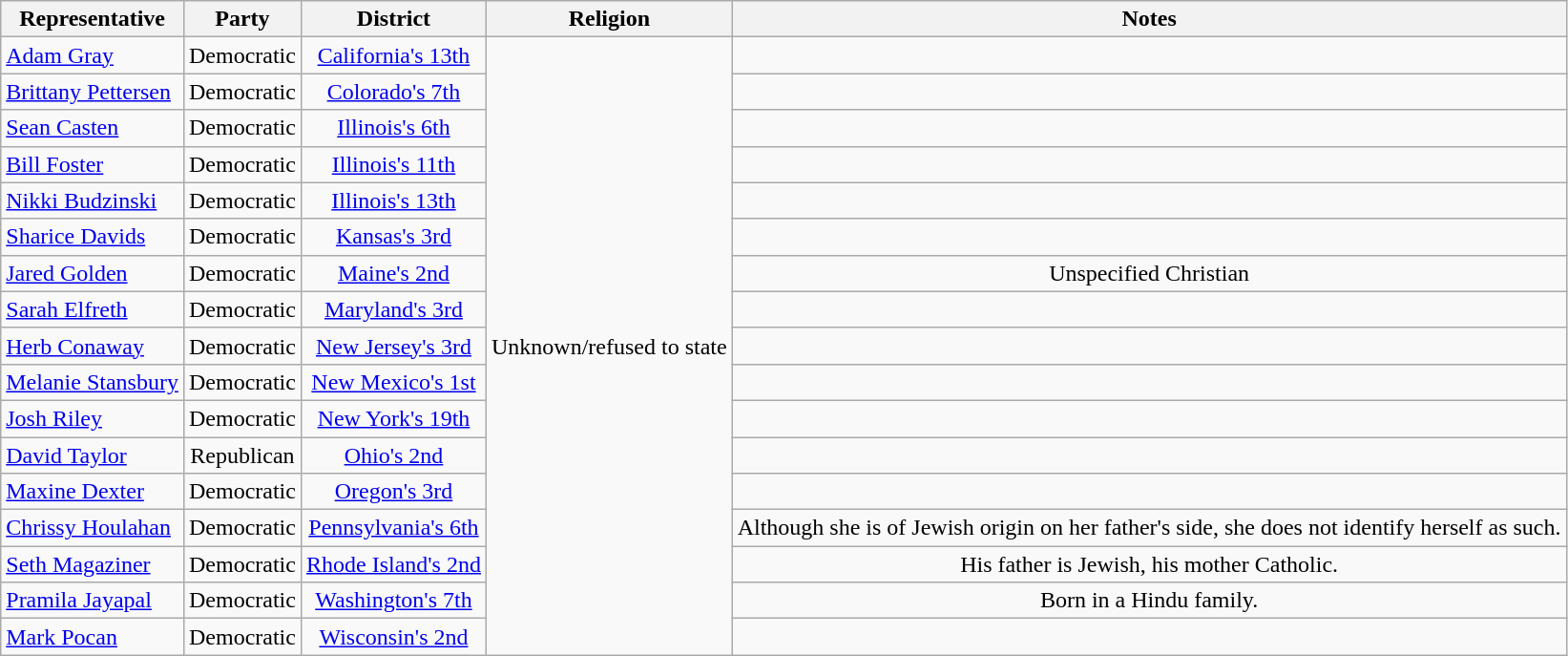<table class="wikitable sortable" style="text-align:center">
<tr>
<th>Representative</th>
<th>Party</th>
<th>District</th>
<th>Religion</th>
<th>Notes</th>
</tr>
<tr>
<td align=left nowrap> <a href='#'>Adam Gray</a></td>
<td>Democratic</td>
<td><a href='#'>California's 13th</a></td>
<td rowspan="17">Unknown/refused to state</td>
<td></td>
</tr>
<tr>
<td align=left nowrap> <a href='#'>Brittany Pettersen</a></td>
<td>Democratic</td>
<td><a href='#'>Colorado's 7th</a></td>
<td></td>
</tr>
<tr>
<td align=left nowrap> <a href='#'>Sean Casten</a></td>
<td>Democratic</td>
<td><a href='#'>Illinois's 6th</a></td>
<td></td>
</tr>
<tr>
<td align=left nowrap> <a href='#'>Bill Foster</a></td>
<td>Democratic</td>
<td><a href='#'>Illinois's 11th</a></td>
<td></td>
</tr>
<tr>
<td align=left nowrap> <a href='#'>Nikki Budzinski</a></td>
<td>Democratic</td>
<td><a href='#'>Illinois's 13th</a></td>
<td></td>
</tr>
<tr>
<td align=left nowrap>  <a href='#'>Sharice Davids</a></td>
<td>Democratic</td>
<td><a href='#'>Kansas's 3rd</a></td>
<td></td>
</tr>
<tr>
<td align=left nowrap> <a href='#'>Jared Golden</a></td>
<td>Democratic</td>
<td><a href='#'>Maine's 2nd</a></td>
<td>Unspecified Christian</td>
</tr>
<tr>
<td align=left nowrap> <a href='#'>Sarah Elfreth</a></td>
<td>Democratic</td>
<td><a href='#'>Maryland's 3rd</a></td>
<td></td>
</tr>
<tr>
<td align=left nowrap> <a href='#'>Herb Conaway</a></td>
<td>Democratic</td>
<td><a href='#'>New Jersey's 3rd</a></td>
<td></td>
</tr>
<tr>
<td align=left nowrap> <a href='#'>Melanie Stansbury</a></td>
<td>Democratic</td>
<td><a href='#'>New Mexico's 1st</a></td>
<td></td>
</tr>
<tr>
<td align=left nowrap> <a href='#'>Josh Riley</a></td>
<td>Democratic</td>
<td><a href='#'>New York's 19th</a></td>
<td></td>
</tr>
<tr>
<td align=left nowrap> <a href='#'>David Taylor</a></td>
<td>Republican</td>
<td><a href='#'>Ohio's 2nd</a></td>
<td></td>
</tr>
<tr>
<td align=left nowrap> <a href='#'>Maxine Dexter</a></td>
<td>Democratic</td>
<td><a href='#'>Oregon's 3rd</a></td>
<td></td>
</tr>
<tr>
<td align=left nowrap> <a href='#'>Chrissy Houlahan</a></td>
<td>Democratic</td>
<td><a href='#'>Pennsylvania's 6th</a></td>
<td>Although she is of Jewish origin on her father's side, she does not identify herself as such.</td>
</tr>
<tr>
<td align=left nowrap> <a href='#'>Seth Magaziner</a></td>
<td>Democratic</td>
<td><a href='#'>Rhode Island's 2nd</a></td>
<td>His father is Jewish, his mother Catholic.</td>
</tr>
<tr>
<td align=left nowrap> <a href='#'>Pramila Jayapal</a></td>
<td>Democratic</td>
<td><a href='#'>Washington's 7th</a></td>
<td>Born in a Hindu family.</td>
</tr>
<tr>
<td align=left nowrap> <a href='#'>Mark Pocan</a></td>
<td>Democratic</td>
<td><a href='#'>Wisconsin's 2nd</a></td>
<td></td>
</tr>
</table>
